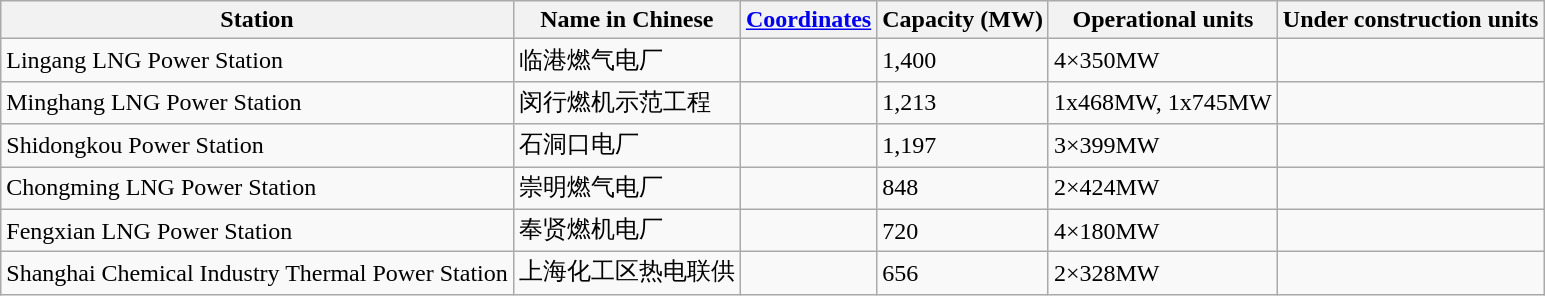<table class="wikitable sortable">
<tr>
<th>Station</th>
<th>Name in Chinese</th>
<th><a href='#'>Coordinates</a></th>
<th>Capacity (MW)</th>
<th>Operational units</th>
<th>Under construction units</th>
</tr>
<tr>
<td>Lingang LNG Power Station</td>
<td>临港燃气电厂</td>
<td></td>
<td>1,400</td>
<td>4×350MW</td>
<td></td>
</tr>
<tr>
<td>Minghang LNG Power Station</td>
<td>闵行燃机示范工程</td>
<td></td>
<td>1,213</td>
<td>1x468MW, 1x745MW</td>
<td></td>
</tr>
<tr>
<td>Shidongkou Power Station</td>
<td>石洞口电厂</td>
<td></td>
<td>1,197</td>
<td>3×399MW</td>
<td></td>
</tr>
<tr>
<td>Chongming LNG Power Station</td>
<td>崇明燃气电厂</td>
<td></td>
<td>848</td>
<td>2×424MW</td>
<td></td>
</tr>
<tr>
<td>Fengxian LNG Power Station</td>
<td>奉贤燃机电厂</td>
<td></td>
<td>720</td>
<td>4×180MW</td>
<td></td>
</tr>
<tr>
<td>Shanghai Chemical Industry Thermal Power Station</td>
<td>上海化工区热电联供</td>
<td></td>
<td>656</td>
<td>2×328MW</td>
<td></td>
</tr>
</table>
